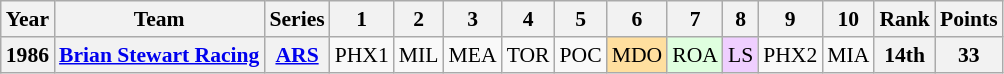<table class="wikitable" style="text-align:center; font-size:90%">
<tr>
<th>Year</th>
<th>Team</th>
<th>Series</th>
<th>1</th>
<th>2</th>
<th>3</th>
<th>4</th>
<th>5</th>
<th>6</th>
<th>7</th>
<th>8</th>
<th>9</th>
<th>10</th>
<th>Rank</th>
<th>Points</th>
</tr>
<tr>
<td style="background:#F2F2F2;" align=center><strong>1986</strong></td>
<td style="background:#F2F2F2;" align=center><strong><a href='#'>Brian Stewart Racing</a></strong></td>
<td style="background:#F2F2F2;" align=center><strong><a href='#'>ARS</a></strong></td>
<td>PHX1</td>
<td>MIL</td>
<td>MEA</td>
<td>TOR</td>
<td>POC</td>
<td style="background:#FFDF9F;">MDO<br></td>
<td style="background:#DFFFDF;">ROA<br></td>
<td style="background:#EFCFFF;">LS<br></td>
<td>PHX2</td>
<td>MIA</td>
<th><strong>14th</strong></th>
<th><strong>33</strong></th>
</tr>
</table>
